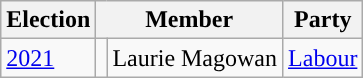<table class="wikitable">
<tr>
<th>Election</th>
<th colspan="2">Member</th>
<th>Party</th>
</tr>
<tr>
<td><a href='#'>2021</a></td>
<td rowspan="1" style="background-color: "></td>
<td rowspan="1">Laurie Magowan</td>
<td rowspan="1"><a href='#'>Labour</a></td>
</tr>
</table>
